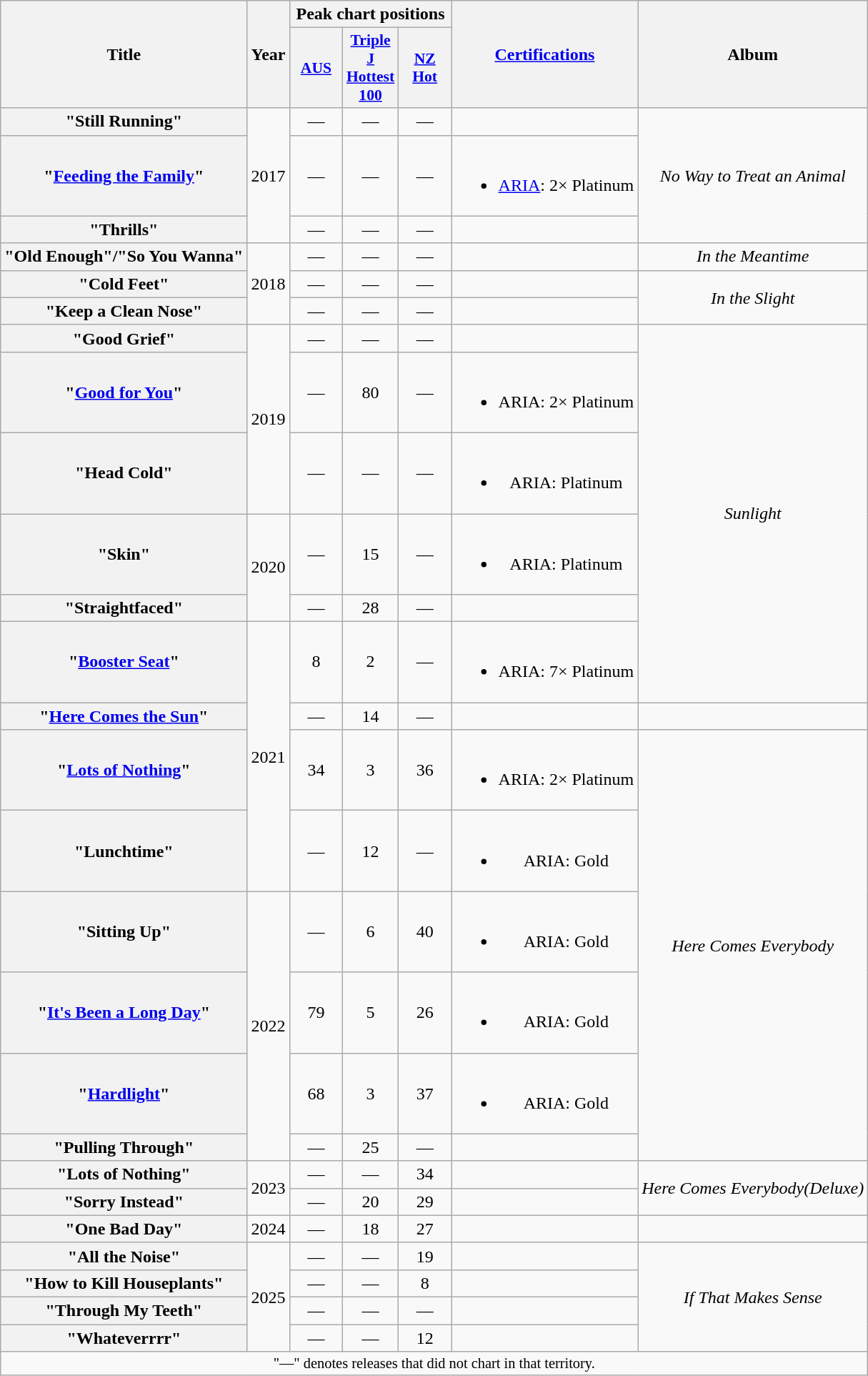<table class="wikitable plainrowheaders" style="text-align:center;">
<tr>
<th scope="col" rowspan="2">Title</th>
<th scope="col" rowspan="2">Year</th>
<th scope="col" colspan="3">Peak chart positions</th>
<th scope="col" rowspan="2"><a href='#'>Certifications</a></th>
<th scope="col" rowspan="2">Album</th>
</tr>
<tr>
<th scope="col" style="width:3em;font-size:90%;"><a href='#'>AUS</a><br></th>
<th scope="col" style="width:3em;font-size:90%;"><a href='#'>Triple J<br>Hottest<br>100</a><br></th>
<th scope="col" style="width:3em;font-size:90%;"><a href='#'>NZ<br>Hot</a><br></th>
</tr>
<tr>
<th scope="row">"Still Running"</th>
<td rowspan="3">2017</td>
<td>—</td>
<td>—</td>
<td>—</td>
<td></td>
<td rowspan="3"><em>No Way to Treat an Animal</em></td>
</tr>
<tr>
<th scope="row">"<a href='#'>Feeding the Family</a>"</th>
<td>—</td>
<td>—</td>
<td>—</td>
<td><br><ul><li><a href='#'>ARIA</a>: 2× Platinum</li></ul></td>
</tr>
<tr>
<th scope="row">"Thrills"</th>
<td>—</td>
<td>—</td>
<td>—</td>
<td></td>
</tr>
<tr>
<th scope="row">"Old Enough"/"So You Wanna"</th>
<td rowspan="3">2018</td>
<td>—</td>
<td>—</td>
<td>—</td>
<td></td>
<td><em>In the Meantime</em></td>
</tr>
<tr>
<th scope="row">"Cold Feet"</th>
<td>—</td>
<td>—</td>
<td>—</td>
<td></td>
<td rowspan="2"><em>In the Slight</em></td>
</tr>
<tr>
<th scope="row">"Keep a Clean Nose"</th>
<td>—</td>
<td>—</td>
<td>—</td>
<td></td>
</tr>
<tr>
<th scope="row">"Good Grief"</th>
<td rowspan="3">2019</td>
<td>—</td>
<td>—</td>
<td>—</td>
<td></td>
<td rowspan="6"><em>Sunlight</em></td>
</tr>
<tr>
<th scope="row">"<a href='#'>Good for You</a>"</th>
<td>—</td>
<td>80</td>
<td>—</td>
<td><br><ul><li>ARIA: 2× Platinum</li></ul></td>
</tr>
<tr>
<th scope="row">"Head Cold"</th>
<td>—</td>
<td>—</td>
<td>—</td>
<td><br><ul><li>ARIA: Platinum</li></ul></td>
</tr>
<tr>
<th scope="row">"Skin"</th>
<td rowspan="2">2020</td>
<td>—</td>
<td>15</td>
<td>—</td>
<td><br><ul><li>ARIA: Platinum</li></ul></td>
</tr>
<tr>
<th scope="row">"Straightfaced"</th>
<td>—</td>
<td>28</td>
<td>—</td>
<td></td>
</tr>
<tr>
<th scope="row">"<a href='#'>Booster Seat</a>"</th>
<td rowspan="4">2021</td>
<td>8</td>
<td>2</td>
<td>—</td>
<td><br><ul><li>ARIA: 7× Platinum</li></ul></td>
</tr>
<tr>
<th scope="row">"<a href='#'>Here Comes the Sun</a>"</th>
<td>—</td>
<td>14</td>
<td>—</td>
<td></td>
<td></td>
</tr>
<tr>
<th scope="row">"<a href='#'>Lots of Nothing</a>"</th>
<td>34</td>
<td>3</td>
<td>36</td>
<td><br><ul><li>ARIA: 2× Platinum</li></ul></td>
<td rowspan="6"><em>Here Comes Everybody</em></td>
</tr>
<tr>
<th scope="row">"Lunchtime"</th>
<td>—</td>
<td>12</td>
<td>—</td>
<td><br><ul><li>ARIA: Gold</li></ul></td>
</tr>
<tr>
<th scope="row">"Sitting Up"</th>
<td rowspan="4">2022</td>
<td>—</td>
<td>6</td>
<td>40</td>
<td><br><ul><li>ARIA: Gold</li></ul></td>
</tr>
<tr>
<th scope="row">"<a href='#'>It's Been a Long Day</a>"</th>
<td>79</td>
<td>5</td>
<td>26</td>
<td><br><ul><li>ARIA: Gold</li></ul></td>
</tr>
<tr>
<th scope="row">"<a href='#'>Hardlight</a>"</th>
<td>68</td>
<td>3</td>
<td>37</td>
<td><br><ul><li>ARIA: Gold</li></ul></td>
</tr>
<tr>
<th scope="row">"Pulling Through"</th>
<td>—</td>
<td>25</td>
<td>—</td>
<td></td>
</tr>
<tr>
<th scope="row">"Lots of Nothing"</th>
<td rowspan="2">2023</td>
<td>—</td>
<td>—</td>
<td>34</td>
<td></td>
<td rowspan="2"><em>Here Comes Everybody(Deluxe)</em></td>
</tr>
<tr>
<th scope="row">"Sorry Instead"</th>
<td>—</td>
<td>20</td>
<td>29</td>
<td></td>
</tr>
<tr>
<th scope="row">"One Bad Day"</th>
<td>2024</td>
<td>—</td>
<td>18</td>
<td>27</td>
<td></td>
<td></td>
</tr>
<tr>
<th scope="row">"All the Noise"</th>
<td rowspan="4">2025</td>
<td>—</td>
<td>—</td>
<td>19</td>
<td></td>
<td rowspan="4"><em>If That Makes Sense</em></td>
</tr>
<tr>
<th scope="row">"How to Kill Houseplants"</th>
<td>—</td>
<td>—</td>
<td>8</td>
<td></td>
</tr>
<tr>
<th scope="row">"Through My Teeth"</th>
<td>—</td>
<td>—</td>
<td>—</td>
<td></td>
</tr>
<tr>
<th scope="row">"Whateverrrr"</th>
<td>—</td>
<td>—</td>
<td>12</td>
<td></td>
</tr>
<tr>
<td colspan="7" style="font-size:85%">"—" denotes releases that did not chart in that territory.</td>
</tr>
</table>
